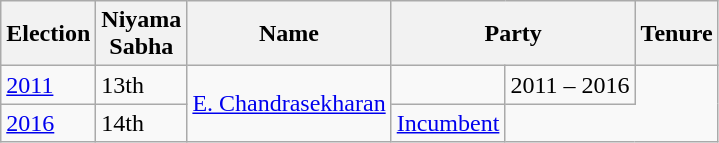<table class="wikitable sortable">
<tr>
<th>Election</th>
<th>Niyama<br>Sabha</th>
<th>Name</th>
<th colspan=2>Party</th>
<th>Tenure</th>
</tr>
<tr>
<td><a href='#'>2011</a></td>
<td>13th</td>
<td rowspan="2"><a href='#'>E. Chandrasekharan</a></td>
<td></td>
<td>2011 – 2016</td>
</tr>
<tr>
<td><a href='#'>2016</a></td>
<td>14th</td>
<td><a href='#'>Incumbent</a></td>
</tr>
</table>
